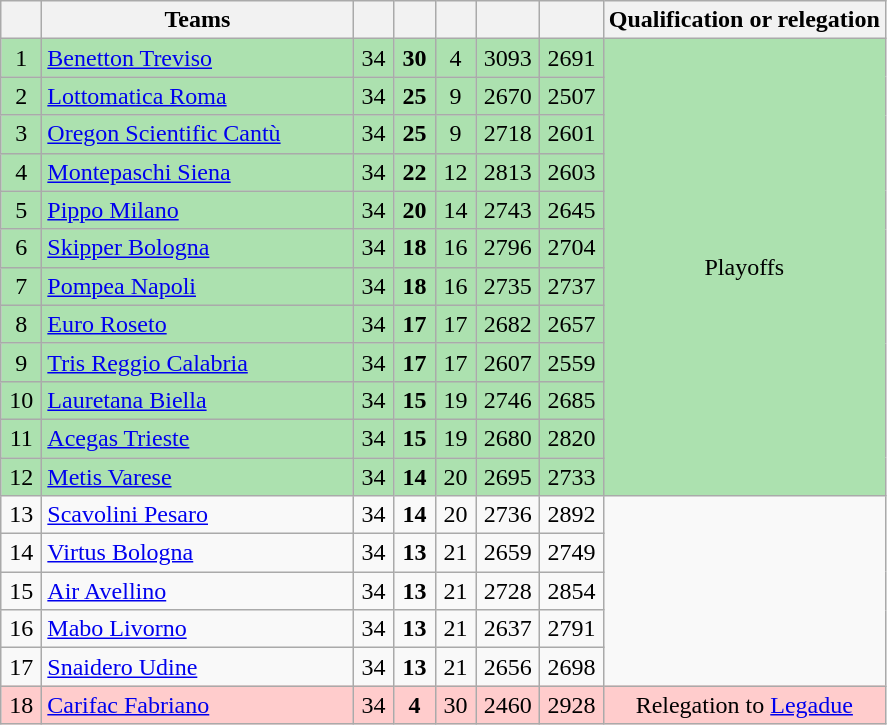<table class="wikitable" style="text-align: center;">
<tr>
<th width=20></th>
<th ! width=200>Teams</th>
<th width=20></th>
<th width=20></th>
<th width=20></th>
<th width=35></th>
<th width=35></th>
<th>Qualification or relegation</th>
</tr>
<tr bgcolor=ACE1AF>
<td>1</td>
<td align="left"><a href='#'>Benetton Treviso</a></td>
<td>34</td>
<td><strong>30</strong></td>
<td>4</td>
<td>3093</td>
<td>2691</td>
<td rowspan=12 align="center">Playoffs</td>
</tr>
<tr bgcolor=ACE1AF>
<td>2</td>
<td align="left"><a href='#'>Lottomatica Roma</a></td>
<td>34</td>
<td><strong>25</strong></td>
<td>9</td>
<td>2670</td>
<td>2507</td>
</tr>
<tr bgcolor=ACE1AF>
<td>3</td>
<td align="left"><a href='#'>Oregon Scientific Cantù</a></td>
<td>34</td>
<td><strong>25</strong></td>
<td>9</td>
<td>2718</td>
<td>2601</td>
</tr>
<tr bgcolor=ACE1AF>
<td>4</td>
<td align="left"><a href='#'>Montepaschi Siena</a></td>
<td>34</td>
<td><strong>22</strong></td>
<td>12</td>
<td>2813</td>
<td>2603</td>
</tr>
<tr bgcolor=ACE1AF>
<td>5</td>
<td align="left"><a href='#'>Pippo Milano</a></td>
<td>34</td>
<td><strong>20</strong></td>
<td>14</td>
<td>2743</td>
<td>2645</td>
</tr>
<tr bgcolor=ACE1AF>
<td>6</td>
<td align="left"><a href='#'>Skipper Bologna</a></td>
<td>34</td>
<td><strong>18</strong></td>
<td>16</td>
<td>2796</td>
<td>2704</td>
</tr>
<tr bgcolor=ACE1AF>
<td>7</td>
<td align="left"><a href='#'>Pompea Napoli</a></td>
<td>34</td>
<td><strong>18</strong></td>
<td>16</td>
<td>2735</td>
<td>2737</td>
</tr>
<tr bgcolor=ACE1AF>
<td>8</td>
<td align="left"><a href='#'>Euro Roseto</a></td>
<td>34</td>
<td><strong>17</strong></td>
<td>17</td>
<td>2682</td>
<td>2657</td>
</tr>
<tr bgcolor=ACE1AF>
<td>9</td>
<td align="left"><a href='#'>Tris Reggio Calabria</a></td>
<td>34</td>
<td><strong>17</strong></td>
<td>17</td>
<td>2607</td>
<td>2559</td>
</tr>
<tr bgcolor=ACE1AF>
<td>10</td>
<td align="left"><a href='#'>Lauretana Biella</a></td>
<td>34</td>
<td><strong>15</strong></td>
<td>19</td>
<td>2746</td>
<td>2685</td>
</tr>
<tr bgcolor=ACE1AF>
<td>11</td>
<td align="left"><a href='#'>Acegas Trieste</a></td>
<td>34</td>
<td><strong>15</strong></td>
<td>19</td>
<td>2680</td>
<td>2820</td>
</tr>
<tr bgcolor=ACE1AF>
<td>12</td>
<td align="left"><a href='#'>Metis Varese</a></td>
<td>34</td>
<td><strong>14</strong></td>
<td>20</td>
<td>2695</td>
<td>2733</td>
</tr>
<tr>
<td>13</td>
<td align="left"><a href='#'>Scavolini Pesaro</a></td>
<td>34</td>
<td><strong>14</strong></td>
<td>20</td>
<td>2736</td>
<td>2892</td>
</tr>
<tr>
<td>14</td>
<td align="left"><a href='#'>Virtus Bologna</a></td>
<td>34</td>
<td><strong>13</strong></td>
<td>21</td>
<td>2659</td>
<td>2749</td>
</tr>
<tr>
<td>15</td>
<td align="left"><a href='#'>Air Avellino</a></td>
<td>34</td>
<td><strong>13</strong></td>
<td>21</td>
<td>2728</td>
<td>2854</td>
</tr>
<tr>
<td>16</td>
<td align="left"><a href='#'>Mabo Livorno</a></td>
<td>34</td>
<td><strong>13</strong></td>
<td>21</td>
<td>2637</td>
<td>2791</td>
</tr>
<tr>
<td>17</td>
<td align="left"><a href='#'>Snaidero Udine</a></td>
<td>34</td>
<td><strong>13</strong></td>
<td>21</td>
<td>2656</td>
<td>2698</td>
</tr>
<tr bgcolor=FFCCCC>
<td>18</td>
<td align="left"><a href='#'>Carifac Fabriano</a></td>
<td>34</td>
<td><strong>4</strong></td>
<td>30</td>
<td>2460</td>
<td>2928</td>
<td rowspan=1 align="center">Relegation to <a href='#'>Legadue</a></td>
</tr>
</table>
